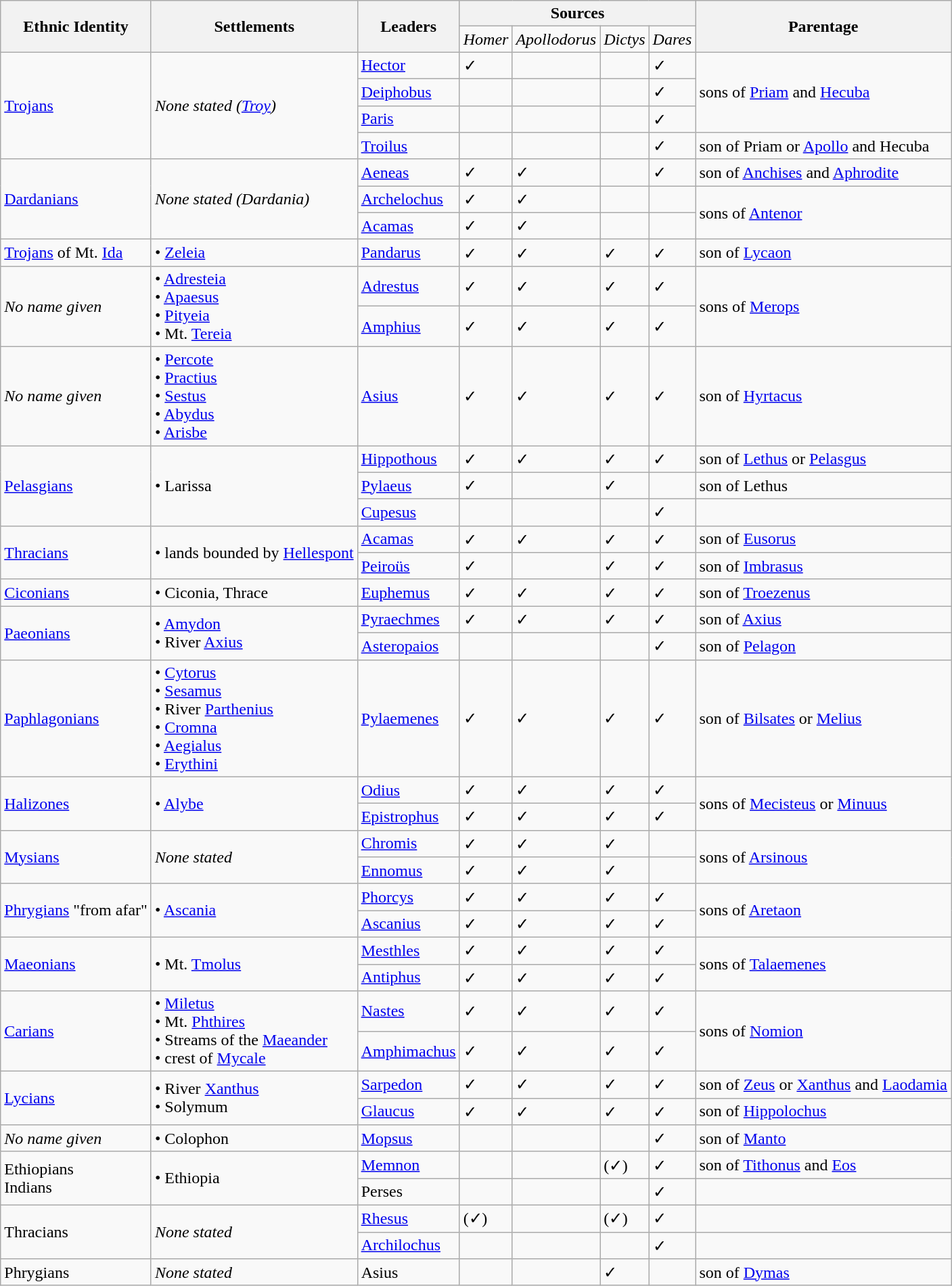<table class="wikitable">
<tr>
<th rowspan="2"><strong>Ethnic Identity</strong></th>
<th rowspan="2"><strong>Settlements</strong></th>
<th rowspan="2"><strong>Leaders</strong></th>
<th colspan="4">Sources</th>
<th rowspan="2">Parentage</th>
</tr>
<tr>
<td><em>Homer</em></td>
<td><em>Apollodorus</em></td>
<td><em>Dictys</em></td>
<td><em>Dares</em></td>
</tr>
<tr>
<td rowspan="4"><a href='#'>Trojans</a></td>
<td rowspan="4"><em>None stated (<a href='#'>Troy</a>)</em></td>
<td><a href='#'>Hector</a></td>
<td>✓</td>
<td></td>
<td></td>
<td>✓</td>
<td rowspan="3">sons of <a href='#'>Priam</a> and <a href='#'>Hecuba</a></td>
</tr>
<tr>
<td><a href='#'>Deiphobus</a></td>
<td></td>
<td></td>
<td></td>
<td>✓</td>
</tr>
<tr>
<td><a href='#'>Paris</a></td>
<td></td>
<td></td>
<td></td>
<td>✓</td>
</tr>
<tr>
<td><a href='#'>Troilus</a></td>
<td></td>
<td></td>
<td></td>
<td>✓</td>
<td>son of Priam or <a href='#'>Apollo</a> and Hecuba</td>
</tr>
<tr>
<td rowspan="3"><a href='#'>Dardanians</a></td>
<td rowspan="3"><em>None stated (Dardania)</em></td>
<td><a href='#'>Aeneas</a></td>
<td>✓</td>
<td>✓</td>
<td></td>
<td>✓</td>
<td>son of <a href='#'>Anchises</a> and <a href='#'>Aphrodite</a></td>
</tr>
<tr>
<td><a href='#'>Archelochus</a></td>
<td>✓</td>
<td>✓</td>
<td></td>
<td></td>
<td rowspan="2">sons of <a href='#'>Antenor</a></td>
</tr>
<tr>
<td><a href='#'>Acamas</a></td>
<td>✓</td>
<td>✓</td>
<td></td>
<td></td>
</tr>
<tr>
<td><a href='#'>Trojans</a> of Mt. <a href='#'>Ida</a></td>
<td>• <a href='#'>Zeleia</a></td>
<td><a href='#'>Pandarus</a></td>
<td>✓</td>
<td>✓</td>
<td>✓</td>
<td>✓</td>
<td>son of <a href='#'>Lycaon</a></td>
</tr>
<tr>
<td rowspan="2"><em>No name given</em></td>
<td rowspan="2">• <a href='#'>Adresteia</a><br>• <a href='#'>Apaesus</a><br>• <a href='#'>Pityeia</a><br>• Mt. <a href='#'>Tereia</a></td>
<td><a href='#'>Adrestus</a></td>
<td>✓</td>
<td>✓</td>
<td>✓</td>
<td>✓</td>
<td rowspan="2">sons of <a href='#'>Merops</a></td>
</tr>
<tr>
<td><a href='#'>Amphius</a></td>
<td>✓</td>
<td>✓</td>
<td>✓</td>
<td>✓</td>
</tr>
<tr>
<td><em>No name given</em></td>
<td>• <a href='#'>Percote</a><br>• <a href='#'>Practius</a><br>• <a href='#'>Sestus</a><br>• <a href='#'>Abydus</a><br>• <a href='#'>Arisbe</a></td>
<td><a href='#'>Asius</a></td>
<td>✓</td>
<td>✓</td>
<td>✓</td>
<td>✓</td>
<td>son of <a href='#'>Hyrtacus</a></td>
</tr>
<tr>
<td rowspan="3"><a href='#'>Pelasgians</a></td>
<td rowspan="3">• Larissa</td>
<td><a href='#'>Hippothous</a></td>
<td>✓</td>
<td>✓</td>
<td>✓</td>
<td>✓</td>
<td>son of <a href='#'>Lethus</a> or <a href='#'>Pelasgus</a></td>
</tr>
<tr>
<td><a href='#'>Pylaeus</a></td>
<td>✓</td>
<td></td>
<td>✓</td>
<td></td>
<td>son of Lethus</td>
</tr>
<tr>
<td><a href='#'>Cupesus</a></td>
<td></td>
<td></td>
<td></td>
<td>✓</td>
<td></td>
</tr>
<tr>
<td rowspan="2"><a href='#'>Thracians</a></td>
<td rowspan="2">• lands bounded by <a href='#'>Hellespont</a></td>
<td><a href='#'>Acamas</a></td>
<td>✓</td>
<td>✓</td>
<td>✓</td>
<td>✓</td>
<td>son of <a href='#'>Eusorus</a></td>
</tr>
<tr>
<td><a href='#'>Peiroüs</a></td>
<td>✓</td>
<td></td>
<td>✓</td>
<td>✓</td>
<td>son of <a href='#'>Imbrasus</a></td>
</tr>
<tr>
<td><a href='#'>Ciconians</a></td>
<td>• Ciconia, Thrace</td>
<td><a href='#'>Euphemus</a></td>
<td>✓</td>
<td>✓</td>
<td>✓</td>
<td>✓</td>
<td>son of <a href='#'>Troezenus</a></td>
</tr>
<tr>
<td rowspan="2"><a href='#'>Paeonians</a></td>
<td rowspan="2">• <a href='#'>Amydon</a><br>• River <a href='#'>Axius</a></td>
<td><a href='#'>Pyraechmes</a></td>
<td>✓</td>
<td>✓</td>
<td>✓</td>
<td>✓</td>
<td>son of <a href='#'>Axius</a></td>
</tr>
<tr>
<td><a href='#'>Asteropaios</a></td>
<td></td>
<td></td>
<td></td>
<td>✓</td>
<td>son of <a href='#'>Pelagon</a></td>
</tr>
<tr>
<td><a href='#'>Paphlagonians</a></td>
<td>• <a href='#'>Cytorus</a><br>• <a href='#'>Sesamus</a><br>• River <a href='#'>Parthenius</a><br>• <a href='#'>Cromna</a><br>• <a href='#'>Aegialus</a><br>• <a href='#'>Erythini</a></td>
<td><a href='#'>Pylaemenes</a></td>
<td>✓</td>
<td>✓</td>
<td>✓</td>
<td>✓</td>
<td>son of <a href='#'>Bilsates</a> or <a href='#'>Melius</a></td>
</tr>
<tr>
<td rowspan="2"><a href='#'>Halizones</a></td>
<td rowspan="2">• <a href='#'>Alybe</a></td>
<td><a href='#'>Odius</a></td>
<td>✓</td>
<td>✓</td>
<td>✓</td>
<td>✓</td>
<td rowspan="2">sons of <a href='#'>Mecisteus</a> or <a href='#'>Minuus</a></td>
</tr>
<tr>
<td><a href='#'>Epistrophus</a></td>
<td>✓</td>
<td>✓</td>
<td>✓</td>
<td>✓</td>
</tr>
<tr>
<td rowspan="2"><a href='#'>Mysians</a></td>
<td rowspan="2"><em>None stated</em></td>
<td><a href='#'>Chromis</a></td>
<td>✓</td>
<td>✓</td>
<td>✓</td>
<td></td>
<td rowspan="2">sons of <a href='#'>Arsinous</a></td>
</tr>
<tr>
<td><a href='#'>Ennomus</a></td>
<td>✓</td>
<td>✓</td>
<td>✓</td>
<td></td>
</tr>
<tr>
<td rowspan="2"><a href='#'>Phrygians</a> "from afar"</td>
<td rowspan="2">• <a href='#'>Ascania</a></td>
<td><a href='#'>Phorcys</a></td>
<td>✓</td>
<td>✓</td>
<td>✓</td>
<td>✓</td>
<td rowspan="2">sons of <a href='#'>Aretaon</a></td>
</tr>
<tr>
<td><a href='#'>Ascanius</a></td>
<td>✓</td>
<td>✓</td>
<td>✓</td>
<td>✓</td>
</tr>
<tr>
<td rowspan="2"><a href='#'>Maeonians</a></td>
<td rowspan="2">• Mt. <a href='#'>Tmolus</a></td>
<td><a href='#'>Mesthles</a></td>
<td>✓</td>
<td>✓</td>
<td>✓</td>
<td>✓</td>
<td rowspan="2">sons of <a href='#'>Talaemenes</a></td>
</tr>
<tr>
<td><a href='#'>Antiphus</a></td>
<td>✓</td>
<td>✓</td>
<td>✓</td>
<td>✓</td>
</tr>
<tr>
<td rowspan="2"><a href='#'>Carians</a></td>
<td rowspan="2">• <a href='#'>Miletus</a><br>• Mt. <a href='#'>Phthires</a><br>• Streams of the <a href='#'>Maeander</a><br>• crest of <a href='#'>Mycale</a></td>
<td><a href='#'>Nastes</a></td>
<td>✓</td>
<td>✓</td>
<td>✓</td>
<td>✓</td>
<td rowspan="2">sons of <a href='#'>Nomion</a></td>
</tr>
<tr>
<td><a href='#'>Amphimachus</a></td>
<td>✓</td>
<td>✓</td>
<td>✓</td>
<td>✓</td>
</tr>
<tr>
<td rowspan="2"><a href='#'>Lycians</a></td>
<td rowspan="2">• River <a href='#'>Xanthus</a><br>• Solymum</td>
<td><a href='#'>Sarpedon</a></td>
<td>✓</td>
<td>✓</td>
<td>✓</td>
<td>✓</td>
<td>son of <a href='#'>Zeus</a> or <a href='#'>Xanthus</a> and <a href='#'>Laodamia</a></td>
</tr>
<tr>
<td><a href='#'>Glaucus</a></td>
<td>✓</td>
<td>✓</td>
<td>✓</td>
<td>✓</td>
<td>son of <a href='#'>Hippolochus</a></td>
</tr>
<tr>
<td><em>No name given</em></td>
<td>• Colophon</td>
<td><a href='#'>Mopsus</a></td>
<td></td>
<td></td>
<td></td>
<td>✓</td>
<td>son of <a href='#'>Manto</a></td>
</tr>
<tr>
<td rowspan="2">Ethiopians<br>Indians</td>
<td rowspan="2">• Ethiopia</td>
<td><a href='#'>Memnon</a></td>
<td></td>
<td></td>
<td>(✓)</td>
<td>✓</td>
<td>son of <a href='#'>Tithonus</a> and <a href='#'>Eos</a></td>
</tr>
<tr>
<td>Perses</td>
<td></td>
<td></td>
<td></td>
<td>✓</td>
<td></td>
</tr>
<tr>
<td rowspan="2">Thracians</td>
<td rowspan="2"><em>None stated</em></td>
<td><a href='#'>Rhesus</a></td>
<td>(✓)</td>
<td></td>
<td>(✓)</td>
<td>✓</td>
<td></td>
</tr>
<tr>
<td><a href='#'>Archilochus</a></td>
<td></td>
<td></td>
<td></td>
<td>✓</td>
<td></td>
</tr>
<tr>
<td>Phrygians</td>
<td><em>None stated</em></td>
<td>Asius</td>
<td></td>
<td></td>
<td>✓</td>
<td></td>
<td>son of <a href='#'>Dymas</a></td>
</tr>
</table>
